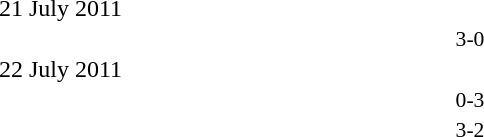<table style="width:50%;" cellspacing="1">
<tr>
<th width=15%></th>
<th width=10%></th>
<th width=15%></th>
</tr>
<tr>
<td>21 July 2011</td>
</tr>
<tr style=font-size:90%>
<td align=right></td>
<td align=center>3-0</td>
<td></td>
</tr>
<tr>
<td>22 July 2011</td>
</tr>
<tr style=font-size:90%>
<td align=right></td>
<td align=center>0-3</td>
<td></td>
</tr>
<tr style=font-size:90%>
<td align=right></td>
<td align=center>3-2</td>
<td></td>
</tr>
</table>
